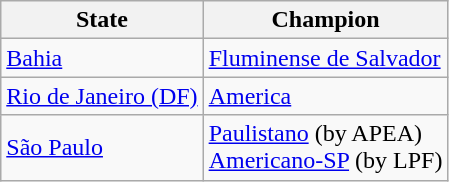<table class="wikitable">
<tr>
<th>State</th>
<th>Champion</th>
</tr>
<tr>
<td><a href='#'>Bahia</a></td>
<td><a href='#'>Fluminense de Salvador</a></td>
</tr>
<tr>
<td><a href='#'>Rio de Janeiro (DF)</a></td>
<td><a href='#'>America</a></td>
</tr>
<tr>
<td><a href='#'>São Paulo</a></td>
<td><a href='#'>Paulistano</a> (by APEA)<br><a href='#'>Americano-SP</a> (by LPF)</td>
</tr>
</table>
